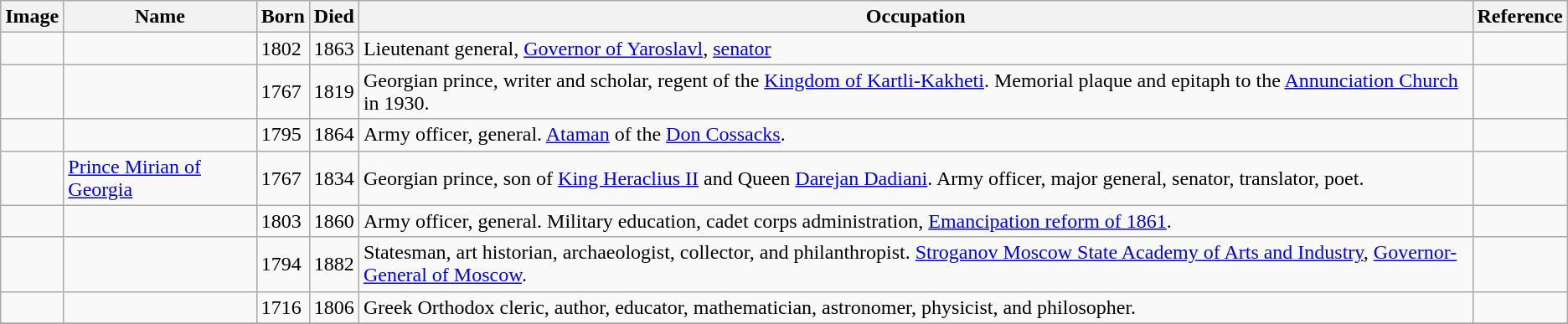<table class="wikitable sortable">
<tr>
<th class=unsortable>Image</th>
<th>Name</th>
<th>Born</th>
<th>Died</th>
<th class=unsortable>Occupation</th>
<th class=unsortable>Reference</th>
</tr>
<tr>
<td></td>
<td></td>
<td>1802</td>
<td>1863</td>
<td>Lieutenant general, <a href='#'>Governor of Yaroslavl</a>, <a href='#'>senator</a></td>
<td></td>
</tr>
<tr>
<td></td>
<td></td>
<td>1767</td>
<td>1819</td>
<td>Georgian prince, writer and scholar, regent of the <a href='#'>Kingdom of Kartli-Kakheti</a>. Memorial plaque and epitaph to the <a href='#'>Annunciation Church</a> in 1930.</td>
<td></td>
</tr>
<tr>
<td></td>
<td></td>
<td>1795</td>
<td>1864</td>
<td>Army officer, general. <a href='#'>Ataman</a> of the <a href='#'>Don Cossacks</a>.</td>
<td></td>
</tr>
<tr>
<td></td>
<td><a href='#'>Prince Mirian of Georgia</a></td>
<td>1767</td>
<td>1834</td>
<td>Georgian prince, son of <a href='#'>King Heraclius II</a> and Queen <a href='#'>Darejan Dadiani</a>. Army officer, major general, senator, translator, poet.</td>
<td></td>
</tr>
<tr>
<td></td>
<td></td>
<td>1803</td>
<td>1860</td>
<td>Army officer, general. Military education, cadet corps administration, <a href='#'>Emancipation reform of 1861</a>.</td>
<td></td>
</tr>
<tr>
<td></td>
<td></td>
<td>1794</td>
<td>1882</td>
<td>Statesman, art historian, archaeologist, collector, and philanthropist. <a href='#'>Stroganov Moscow State Academy of Arts and Industry</a>, <a href='#'>Governor-General of Moscow</a>.</td>
<td></td>
</tr>
<tr>
<td></td>
<td></td>
<td>1716</td>
<td>1806</td>
<td>Greek Orthodox cleric, author, educator, mathematician, astronomer, physicist, and philosopher.</td>
<td></td>
</tr>
<tr>
</tr>
</table>
